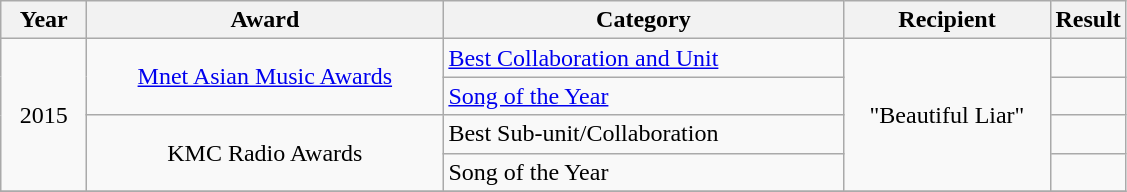<table class="wikitable">
<tr>
<th style="width:50px;">Year</th>
<th style="width:230px;">Award</th>
<th style="width:260px;">Category</th>
<th style="width:130px;">Recipient</th>
<th>Result</th>
</tr>
<tr>
<td align="center" rowspan="4">2015</td>
<td align="center" rowspan="2"><a href='#'>Mnet Asian Music Awards</a></td>
<td><a href='#'>Best Collaboration and Unit</a></td>
<td align="center" rowspan="4">"Beautiful Liar"</td>
<td></td>
</tr>
<tr>
<td><a href='#'>Song of the Year</a></td>
<td></td>
</tr>
<tr>
<td align="center" rowspan="2">KMC Radio Awards</td>
<td>Best Sub-unit/Collaboration</td>
<td></td>
</tr>
<tr>
<td>Song of the Year</td>
<td></td>
</tr>
<tr>
</tr>
</table>
